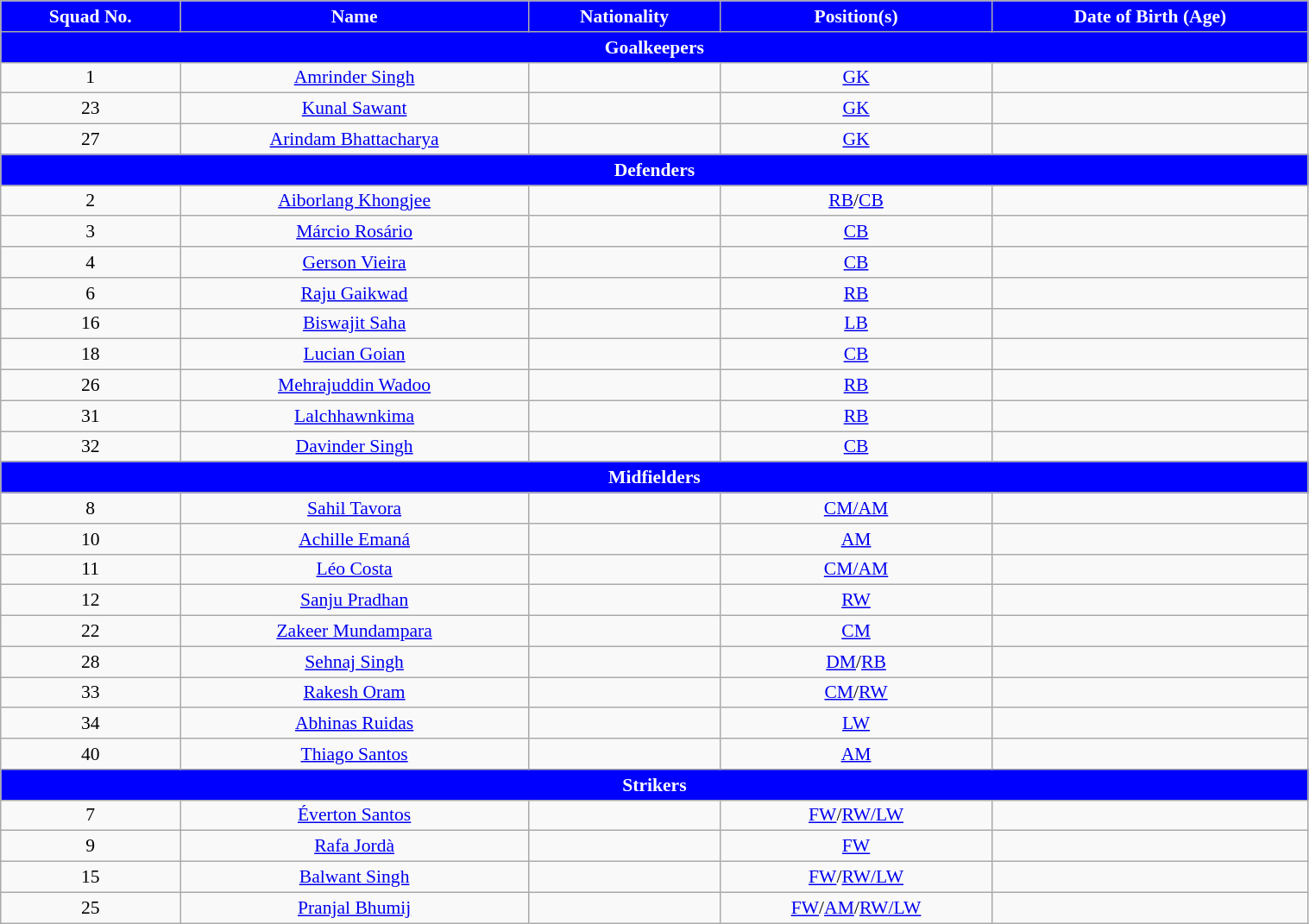<table class="wikitable" style="text-align:center; font-size:90%; width:80%;">
<tr>
<th style="background:#00f; color:white; text-align:center;">Squad No.</th>
<th style="background:#00f; color:white; text-align:center;">Name</th>
<th style="background:#00f; color:white; text-align:center;">Nationality</th>
<th style="background:#00f; color:white; text-align:center;">Position(s)</th>
<th style="background:#00f; color:white; text-align:center;">Date of Birth (Age)</th>
</tr>
<tr>
<th colspan="5" style="background:#00f; color:white; text-align:center">Goalkeepers</th>
</tr>
<tr>
<td>1</td>
<td><a href='#'>Amrinder Singh</a></td>
<td></td>
<td><a href='#'>GK</a></td>
<td></td>
</tr>
<tr>
<td>23</td>
<td><a href='#'>Kunal Sawant</a></td>
<td></td>
<td><a href='#'>GK</a></td>
<td></td>
</tr>
<tr>
<td>27</td>
<td><a href='#'>Arindam Bhattacharya</a></td>
<td></td>
<td><a href='#'>GK</a></td>
<td></td>
</tr>
<tr>
<th colspan="5" style="background:#00f; color:white; text-align:center">Defenders</th>
</tr>
<tr>
<td>2</td>
<td><a href='#'>Aiborlang Khongjee</a></td>
<td></td>
<td><a href='#'>RB</a>/<a href='#'>CB</a></td>
<td></td>
</tr>
<tr>
<td>3</td>
<td><a href='#'>Márcio Rosário</a></td>
<td></td>
<td><a href='#'>CB</a></td>
<td></td>
</tr>
<tr>
<td>4</td>
<td><a href='#'>Gerson Vieira</a></td>
<td></td>
<td><a href='#'>CB</a></td>
<td></td>
</tr>
<tr>
<td>6</td>
<td><a href='#'>Raju Gaikwad</a></td>
<td></td>
<td><a href='#'>RB</a></td>
<td></td>
</tr>
<tr>
<td>16</td>
<td><a href='#'>Biswajit Saha</a></td>
<td></td>
<td><a href='#'>LB</a></td>
<td></td>
</tr>
<tr>
<td>18</td>
<td><a href='#'>Lucian Goian</a></td>
<td></td>
<td><a href='#'>CB</a></td>
<td></td>
</tr>
<tr>
<td>26</td>
<td><a href='#'>Mehrajuddin Wadoo</a></td>
<td></td>
<td><a href='#'>RB</a></td>
<td></td>
</tr>
<tr>
<td>31</td>
<td><a href='#'>Lalchhawnkima</a></td>
<td></td>
<td><a href='#'>RB</a></td>
<td></td>
</tr>
<tr>
<td>32</td>
<td><a href='#'>Davinder Singh</a></td>
<td></td>
<td><a href='#'>CB</a></td>
<td></td>
</tr>
<tr>
<th colspan="5" style="background:#00f; color:white; text-align:center">Midfielders</th>
</tr>
<tr>
<td>8</td>
<td><a href='#'>Sahil Tavora</a></td>
<td></td>
<td><a href='#'>CM/AM</a></td>
<td></td>
</tr>
<tr>
<td>10</td>
<td><a href='#'>Achille Emaná</a></td>
<td></td>
<td><a href='#'>AM</a></td>
<td></td>
</tr>
<tr>
<td>11</td>
<td><a href='#'>Léo Costa</a></td>
<td></td>
<td><a href='#'>CM/AM</a></td>
<td></td>
</tr>
<tr>
<td>12</td>
<td><a href='#'>Sanju Pradhan</a></td>
<td></td>
<td><a href='#'>RW</a></td>
<td></td>
</tr>
<tr>
<td>22</td>
<td><a href='#'>Zakeer Mundampara</a></td>
<td></td>
<td><a href='#'>CM</a></td>
<td></td>
</tr>
<tr>
<td>28</td>
<td><a href='#'>Sehnaj Singh</a></td>
<td></td>
<td><a href='#'>DM</a>/<a href='#'>RB</a></td>
<td></td>
</tr>
<tr>
<td>33</td>
<td><a href='#'>Rakesh Oram</a></td>
<td></td>
<td><a href='#'>CM</a>/<a href='#'>RW</a></td>
<td></td>
</tr>
<tr>
<td>34</td>
<td><a href='#'>Abhinas Ruidas</a></td>
<td></td>
<td><a href='#'>LW</a></td>
<td></td>
</tr>
<tr>
<td>40</td>
<td><a href='#'>Thiago Santos</a></td>
<td></td>
<td><a href='#'>AM</a></td>
<td></td>
</tr>
<tr>
<th colspan="5" style="background:#00f; color:white; text-align:center">Strikers</th>
</tr>
<tr>
<td>7</td>
<td><a href='#'>Éverton Santos</a></td>
<td></td>
<td><a href='#'>FW</a>/<a href='#'>RW/LW</a></td>
<td></td>
</tr>
<tr>
<td>9</td>
<td><a href='#'>Rafa Jordà</a></td>
<td></td>
<td><a href='#'>FW</a></td>
<td></td>
</tr>
<tr>
<td>15</td>
<td><a href='#'>Balwant Singh</a></td>
<td></td>
<td><a href='#'>FW</a>/<a href='#'>RW/LW</a></td>
<td></td>
</tr>
<tr>
<td>25</td>
<td><a href='#'>Pranjal Bhumij</a></td>
<td></td>
<td><a href='#'>FW</a>/<a href='#'>AM</a>/<a href='#'>RW/LW</a></td>
<td></td>
</tr>
</table>
